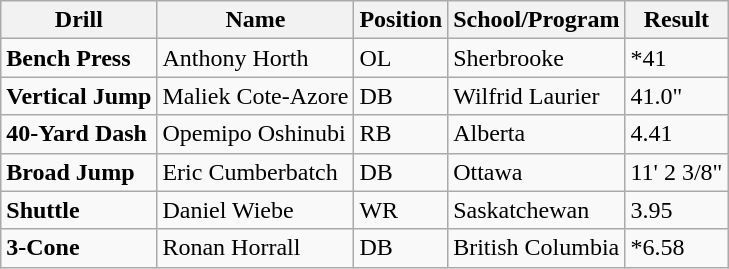<table class="wikitable">
<tr>
<th>Drill</th>
<th>Name</th>
<th>Position</th>
<th>School/Program</th>
<th>Result</th>
</tr>
<tr>
<td><strong>Bench Press</strong></td>
<td>Anthony Horth</td>
<td>OL</td>
<td>Sherbrooke</td>
<td>*41</td>
</tr>
<tr>
<td><strong>Vertical Jump</strong></td>
<td>Maliek Cote-Azore</td>
<td>DB</td>
<td>Wilfrid Laurier</td>
<td>41.0"</td>
</tr>
<tr>
<td><strong>40-Yard Dash</strong></td>
<td>Opemipo Oshinubi</td>
<td>RB</td>
<td>Alberta</td>
<td>4.41</td>
</tr>
<tr>
<td><strong>Broad Jump</strong></td>
<td>Eric Cumberbatch</td>
<td>DB</td>
<td>Ottawa</td>
<td>11' 2 3/8"</td>
</tr>
<tr>
<td><strong>Shuttle</strong></td>
<td>Daniel Wiebe</td>
<td>WR</td>
<td>Saskatchewan</td>
<td>3.95</td>
</tr>
<tr>
<td><strong>3-Cone</strong></td>
<td>Ronan Horrall</td>
<td>DB</td>
<td>British Columbia</td>
<td>*6.58</td>
</tr>
</table>
